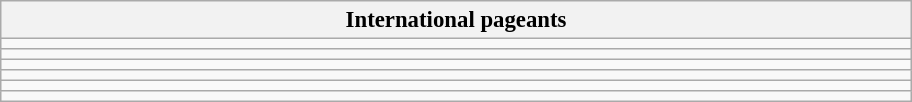<table class="wikitable sortable" style="font-size: 95%; text-align:center;">
<tr>
<th width="600">International pageants</th>
</tr>
<tr>
<td></td>
</tr>
<tr>
<td></td>
</tr>
<tr>
<td></td>
</tr>
<tr>
<td></td>
</tr>
<tr>
<td></td>
</tr>
<tr>
<td></td>
</tr>
</table>
